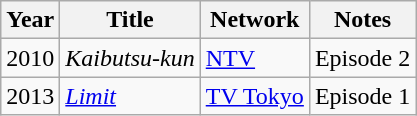<table class="wikitable">
<tr>
<th>Year</th>
<th>Title</th>
<th>Network</th>
<th>Notes</th>
</tr>
<tr>
<td>2010</td>
<td><em>Kaibutsu-kun</em></td>
<td><a href='#'>NTV</a></td>
<td>Episode 2</td>
</tr>
<tr>
<td>2013</td>
<td><em><a href='#'>Limit</a></em></td>
<td><a href='#'>TV Tokyo</a></td>
<td>Episode 1</td>
</tr>
</table>
